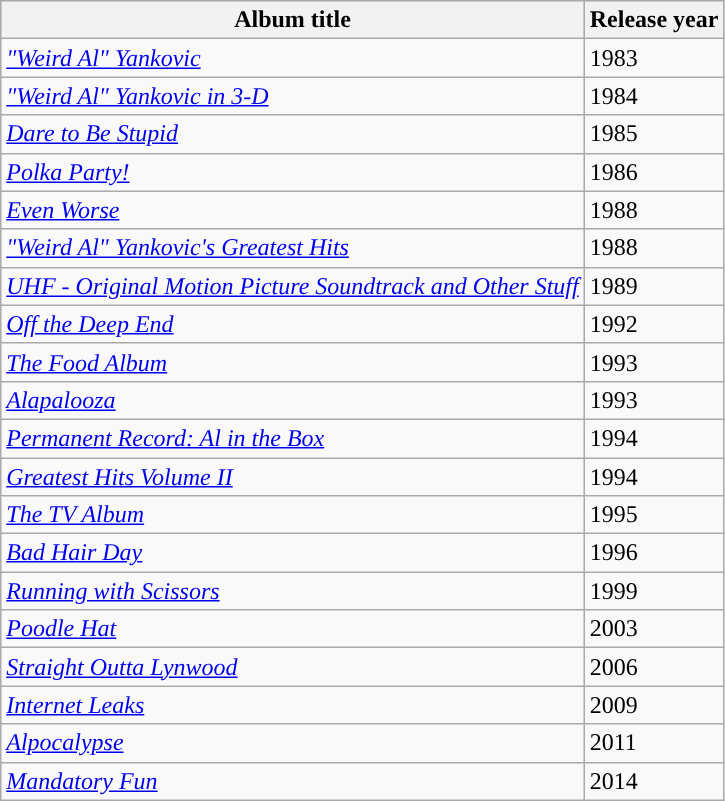<table class="wikitable">
<tr bgcolor="#CCCCCC">
<th>Album title</th>
<th>Release year</th>
</tr>
<tr>
<td><em><a href='#'>"Weird Al" Yankovic</a></em></td>
<td>1983</td>
</tr>
<tr>
<td><em><a href='#'>"Weird Al" Yankovic in 3-D</a></em></td>
<td>1984</td>
</tr>
<tr>
<td><em><a href='#'>Dare to Be Stupid</a></em></td>
<td>1985</td>
</tr>
<tr>
<td><em><a href='#'>Polka Party!</a></em></td>
<td>1986</td>
</tr>
<tr>
<td><em><a href='#'>Even Worse</a></em></td>
<td>1988</td>
</tr>
<tr>
<td><em><a href='#'>"Weird Al" Yankovic's Greatest Hits</a></em></td>
<td>1988</td>
</tr>
<tr>
<td><em><a href='#'>UHF - Original Motion Picture Soundtrack and Other Stuff</a></em></td>
<td>1989</td>
</tr>
<tr>
<td><em><a href='#'>Off the Deep End</a></em></td>
<td>1992</td>
</tr>
<tr>
<td><em><a href='#'>The Food Album</a></em></td>
<td>1993</td>
</tr>
<tr>
<td><em><a href='#'>Alapalooza</a></em></td>
<td>1993</td>
</tr>
<tr>
<td><em><a href='#'>Permanent Record: Al in the Box</a></em></td>
<td>1994</td>
</tr>
<tr>
<td><em><a href='#'>Greatest Hits Volume II</a></em></td>
<td>1994</td>
</tr>
<tr>
<td><em><a href='#'>The TV Album</a></em></td>
<td>1995</td>
</tr>
<tr>
<td><em><a href='#'>Bad Hair Day</a></em></td>
<td>1996</td>
</tr>
<tr>
<td><em><a href='#'>Running with Scissors</a></em></td>
<td>1999</td>
</tr>
<tr>
<td><em><a href='#'>Poodle Hat</a></em></td>
<td>2003</td>
</tr>
<tr>
<td><em><a href='#'>Straight Outta Lynwood</a></em></td>
<td>2006</td>
</tr>
<tr>
<td><em><a href='#'>Internet Leaks</a></em></td>
<td>2009</td>
</tr>
<tr>
<td><em><a href='#'>Alpocalypse</a></em></td>
<td>2011</td>
</tr>
<tr>
<td><em><a href='#'>Mandatory Fun</a></em></td>
<td>2014</td>
</tr>
</table>
